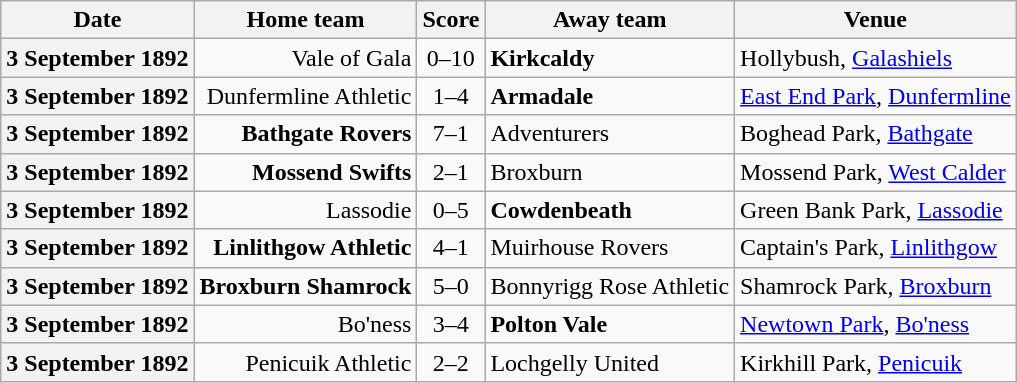<table class="wikitable football-result-list" style="max-width: 80em; text-align: center">
<tr>
<th scope="col">Date</th>
<th scope="col">Home team</th>
<th scope="col">Score</th>
<th scope="col">Away team</th>
<th scope="col">Venue</th>
</tr>
<tr>
<th scope="row">3 September 1892</th>
<td align=right>Vale of Gala</td>
<td>0–10</td>
<td align=left><strong>Kirkcaldy</strong></td>
<td align=left>Hollybush, <a href='#'>Galashiels</a></td>
</tr>
<tr>
<th scope="row">3 September 1892</th>
<td align=right>Dunfermline Athletic</td>
<td>1–4</td>
<td align=left><strong>Armadale</strong></td>
<td align=left><a href='#'>East End Park</a>, <a href='#'>Dunfermline</a></td>
</tr>
<tr>
<th scope="row">3 September 1892</th>
<td align=right><strong>Bathgate Rovers</strong></td>
<td>7–1</td>
<td align=left>Adventurers</td>
<td align=left>Boghead Park, <a href='#'>Bathgate</a></td>
</tr>
<tr>
<th scope="row">3 September 1892</th>
<td align=right><strong>Mossend Swifts</strong></td>
<td>2–1</td>
<td align=left>Broxburn</td>
<td align=left>Mossend Park, <a href='#'>West Calder</a></td>
</tr>
<tr>
<th scope="row">3 September 1892</th>
<td align=right>Lassodie</td>
<td>0–5</td>
<td align=left><strong>Cowdenbeath</strong></td>
<td align=left>Green Bank Park, <a href='#'>Lassodie</a></td>
</tr>
<tr>
<th scope="row">3 September 1892</th>
<td align=right><strong>Linlithgow Athletic</strong></td>
<td>4–1</td>
<td align=left>Muirhouse Rovers</td>
<td align=left>Captain's Park, <a href='#'>Linlithgow</a></td>
</tr>
<tr>
<th scope="row">3 September 1892</th>
<td align=right><strong>Broxburn Shamrock</strong></td>
<td>5–0</td>
<td align=left>Bonnyrigg Rose Athletic</td>
<td align=left>Shamrock Park, <a href='#'>Broxburn</a></td>
</tr>
<tr>
<th scope="row">3 September 1892</th>
<td align=right>Bo'ness</td>
<td>3–4</td>
<td align=left><strong>Polton Vale</strong></td>
<td align=left><a href='#'>Newtown Park</a>, <a href='#'>Bo'ness</a></td>
</tr>
<tr>
<th scope="row">3 September 1892</th>
<td align=right>Penicuik Athletic</td>
<td>2–2</td>
<td align=left>Lochgelly United</td>
<td align=left>Kirkhill Park, <a href='#'>Penicuik</a></td>
</tr>
</table>
